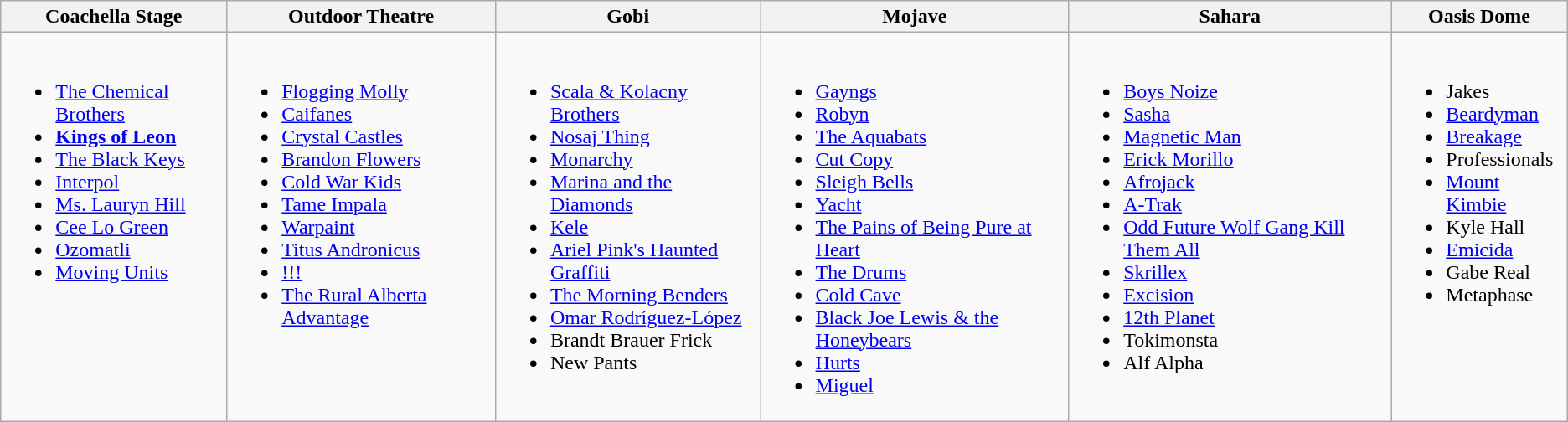<table class="wikitable">
<tr>
<th>Coachella Stage</th>
<th>Outdoor Theatre</th>
<th>Gobi</th>
<th>Mojave</th>
<th>Sahara</th>
<th>Oasis Dome</th>
</tr>
<tr valign="top">
<td><br><ul><li><a href='#'>The Chemical Brothers</a></li><li><strong><a href='#'>Kings of Leon</a></strong></li><li><a href='#'>The Black Keys</a></li><li><a href='#'>Interpol</a></li><li><a href='#'>Ms. Lauryn Hill</a></li><li><a href='#'>Cee Lo Green</a></li><li><a href='#'>Ozomatli</a></li><li><a href='#'>Moving Units</a></li></ul></td>
<td><br><ul><li><a href='#'>Flogging Molly</a></li><li><a href='#'>Caifanes</a></li><li><a href='#'>Crystal Castles</a></li><li><a href='#'>Brandon Flowers</a></li><li><a href='#'>Cold War Kids</a></li><li><a href='#'>Tame Impala</a></li><li><a href='#'>Warpaint</a></li><li><a href='#'>Titus Andronicus</a></li><li><a href='#'>!!!</a></li><li><a href='#'>The Rural Alberta Advantage</a></li></ul></td>
<td><br><ul><li><a href='#'>Scala & Kolacny Brothers</a></li><li><a href='#'>Nosaj Thing</a></li><li><a href='#'>Monarchy</a></li><li><a href='#'>Marina and the Diamonds</a></li><li><a href='#'>Kele</a></li><li><a href='#'>Ariel Pink's Haunted Graffiti</a></li><li><a href='#'>The Morning Benders</a></li><li><a href='#'>Omar Rodríguez-López</a></li><li>Brandt Brauer Frick</li><li>New Pants</li></ul></td>
<td><br><ul><li><a href='#'>Gayngs</a></li><li><a href='#'>Robyn</a></li><li><a href='#'>The Aquabats</a></li><li><a href='#'>Cut Copy</a></li><li><a href='#'>Sleigh Bells</a></li><li><a href='#'>Yacht</a></li><li><a href='#'>The Pains of Being Pure at Heart</a></li><li><a href='#'>The Drums</a></li><li><a href='#'>Cold Cave</a></li><li><a href='#'>Black Joe Lewis & the Honeybears</a></li><li><a href='#'>Hurts</a></li><li><a href='#'>Miguel</a></li></ul></td>
<td><br><ul><li><a href='#'>Boys Noize</a></li><li><a href='#'>Sasha</a></li><li><a href='#'>Magnetic Man</a></li><li><a href='#'>Erick Morillo</a></li><li><a href='#'>Afrojack</a></li><li><a href='#'>A-Trak</a></li><li><a href='#'>Odd Future Wolf Gang Kill Them All</a></li><li><a href='#'>Skrillex</a></li><li><a href='#'>Excision</a></li><li><a href='#'>12th Planet</a></li><li>Tokimonsta</li><li>Alf Alpha</li></ul></td>
<td><br><ul><li>Jakes</li><li><a href='#'>Beardyman</a></li><li><a href='#'>Breakage</a></li><li>Professionals</li><li><a href='#'>Mount Kimbie</a></li><li>Kyle Hall</li><li><a href='#'>Emicida</a></li><li>Gabe Real</li><li>Metaphase</li></ul></td>
</tr>
</table>
